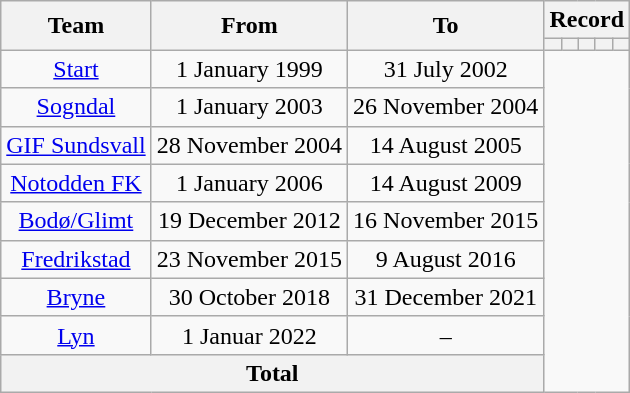<table class="wikitable" style="text-align: center">
<tr>
<th rowspan="2">Team</th>
<th rowspan="2">From</th>
<th rowspan="2">To</th>
<th colspan="5">Record</th>
</tr>
<tr>
<th></th>
<th></th>
<th></th>
<th></th>
<th></th>
</tr>
<tr>
<td><a href='#'>Start</a></td>
<td>1 January 1999</td>
<td>31 July 2002<br></td>
</tr>
<tr>
<td><a href='#'>Sogndal</a></td>
<td>1 January 2003</td>
<td>26 November 2004<br></td>
</tr>
<tr>
<td><a href='#'>GIF Sundsvall</a></td>
<td>28 November 2004</td>
<td>14 August 2005<br></td>
</tr>
<tr>
<td><a href='#'>Notodden FK</a></td>
<td>1 January 2006</td>
<td>14 August 2009<br></td>
</tr>
<tr>
<td><a href='#'>Bodø/Glimt</a></td>
<td>19 December 2012</td>
<td>16 November 2015<br></td>
</tr>
<tr>
<td><a href='#'>Fredrikstad</a></td>
<td>23 November 2015</td>
<td>9 August 2016<br></td>
</tr>
<tr>
<td><a href='#'>Bryne</a></td>
<td>30 October 2018</td>
<td>31 December 2021<br></td>
</tr>
<tr>
<td><a href='#'>Lyn</a></td>
<td>1 Januar 2022</td>
<td>–<br></td>
</tr>
<tr>
<th colspan="3">Total<br></th>
</tr>
</table>
